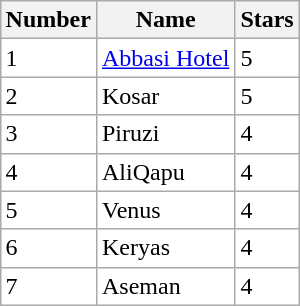<table class="wikitable" style="float:right;background:#ffffff;">
<tr>
<th>Number</th>
<th>Name</th>
<th>Stars</th>
</tr>
<tr>
<td>1</td>
<td><a href='#'>Abbasi Hotel</a></td>
<td>5</td>
</tr>
<tr>
<td>2</td>
<td>Kosar</td>
<td>5</td>
</tr>
<tr>
<td>3</td>
<td>Piruzi</td>
<td>4</td>
</tr>
<tr>
<td>4</td>
<td>AliQapu</td>
<td>4</td>
</tr>
<tr>
<td>5</td>
<td>Venus</td>
<td>4</td>
</tr>
<tr>
<td>6</td>
<td>Keryas</td>
<td>4</td>
</tr>
<tr>
<td>7</td>
<td>Aseman</td>
<td>4</td>
</tr>
</table>
